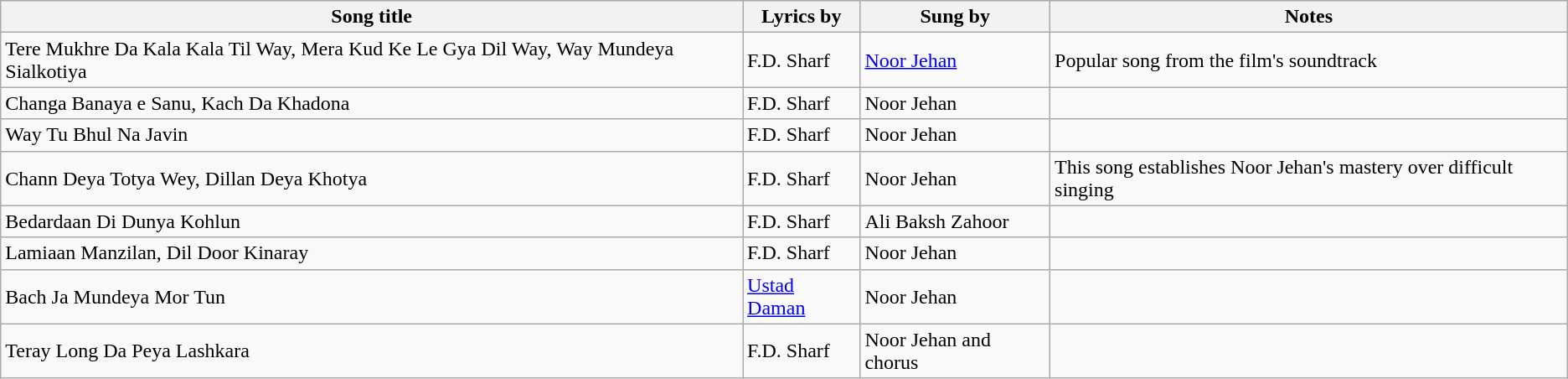<table class= "wikitable">
<tr>
<th>Song title</th>
<th>Lyrics by</th>
<th>Sung by</th>
<th>Notes</th>
</tr>
<tr>
<td>Tere Mukhre Da Kala Kala Til Way, Mera Kud Ke Le Gya Dil Way, Way Mundeya Sialkotiya</td>
<td>F.D. Sharf</td>
<td><a href='#'>Noor Jehan</a></td>
<td>Popular song from the film's soundtrack</td>
</tr>
<tr>
<td>Changa Banaya e Sanu, Kach Da Khadona</td>
<td>F.D. Sharf</td>
<td>Noor Jehan</td>
<td></td>
</tr>
<tr>
<td>Way Tu Bhul Na Javin</td>
<td>F.D. Sharf</td>
<td>Noor Jehan</td>
<td></td>
</tr>
<tr>
<td>Chann Deya Totya Wey, Dillan Deya Khotya</td>
<td>F.D. Sharf</td>
<td>Noor Jehan</td>
<td>This song establishes Noor Jehan's mastery over difficult singing</td>
</tr>
<tr>
<td>Bedardaan Di Dunya Kohlun</td>
<td>F.D. Sharf</td>
<td>Ali Baksh Zahoor</td>
<td></td>
</tr>
<tr>
<td>Lamiaan Manzilan, Dil Door Kinaray</td>
<td>F.D. Sharf</td>
<td>Noor Jehan</td>
<td></td>
</tr>
<tr>
<td>Bach Ja Mundeya Mor Tun</td>
<td><a href='#'>Ustad Daman</a></td>
<td>Noor Jehan</td>
<td></td>
</tr>
<tr>
<td>Teray Long Da Peya Lashkara</td>
<td>F.D. Sharf</td>
<td>Noor Jehan and chorus</td>
<td></td>
</tr>
</table>
